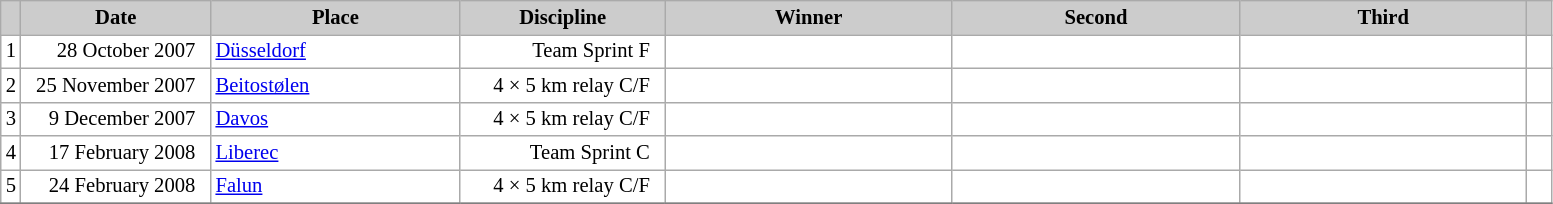<table class="wikitable plainrowheaders" style="background:#fff; font-size:86%; line-height:16px; border:grey solid 1px; border-collapse:collapse;">
<tr style="background:#ccc; text-align:center;">
<th scope="col" style="background:#ccc; width=20 px;"></th>
<th scope="col" style="background:#ccc; width:120px;">Date</th>
<th scope="col" style="background:#ccc; width:160px;">Place</th>
<th scope="col" style="background:#ccc; width:130px;">Discipline</th>
<th scope="col" style="background:#ccc; width:185px;">Winner</th>
<th scope="col" style="background:#ccc; width:185px;">Second</th>
<th scope="col" style="background:#ccc; width:185px;">Third</th>
<th scope="col" style="background:#ccc; width:10px;"></th>
</tr>
<tr>
<td align=center>1</td>
<td align=right>28 October 2007  </td>
<td> <a href='#'>Düsseldorf</a></td>
<td align=right>Team Sprint F  </td>
<td></td>
<td></td>
<td></td>
<td></td>
</tr>
<tr>
<td align=center>2</td>
<td align=right>25 November 2007  </td>
<td> <a href='#'>Beitostølen</a></td>
<td align=right>4 × 5 km relay C/F  </td>
<td></td>
<td></td>
<td></td>
<td></td>
</tr>
<tr>
<td align=center>3</td>
<td align=right>9 December 2007  </td>
<td> <a href='#'>Davos</a></td>
<td align=right>4 × 5 km relay C/F  </td>
<td></td>
<td></td>
<td></td>
<td></td>
</tr>
<tr>
<td align=center>4</td>
<td align=right>17 February 2008  </td>
<td> <a href='#'>Liberec</a></td>
<td align=right>Team Sprint C  </td>
<td></td>
<td></td>
<td></td>
<td></td>
</tr>
<tr>
<td align=center>5</td>
<td align=right>24 February 2008  </td>
<td> <a href='#'>Falun</a></td>
<td align=right>4 × 5 km relay C/F  </td>
<td></td>
<td></td>
<td></td>
<td></td>
</tr>
<tr>
</tr>
</table>
